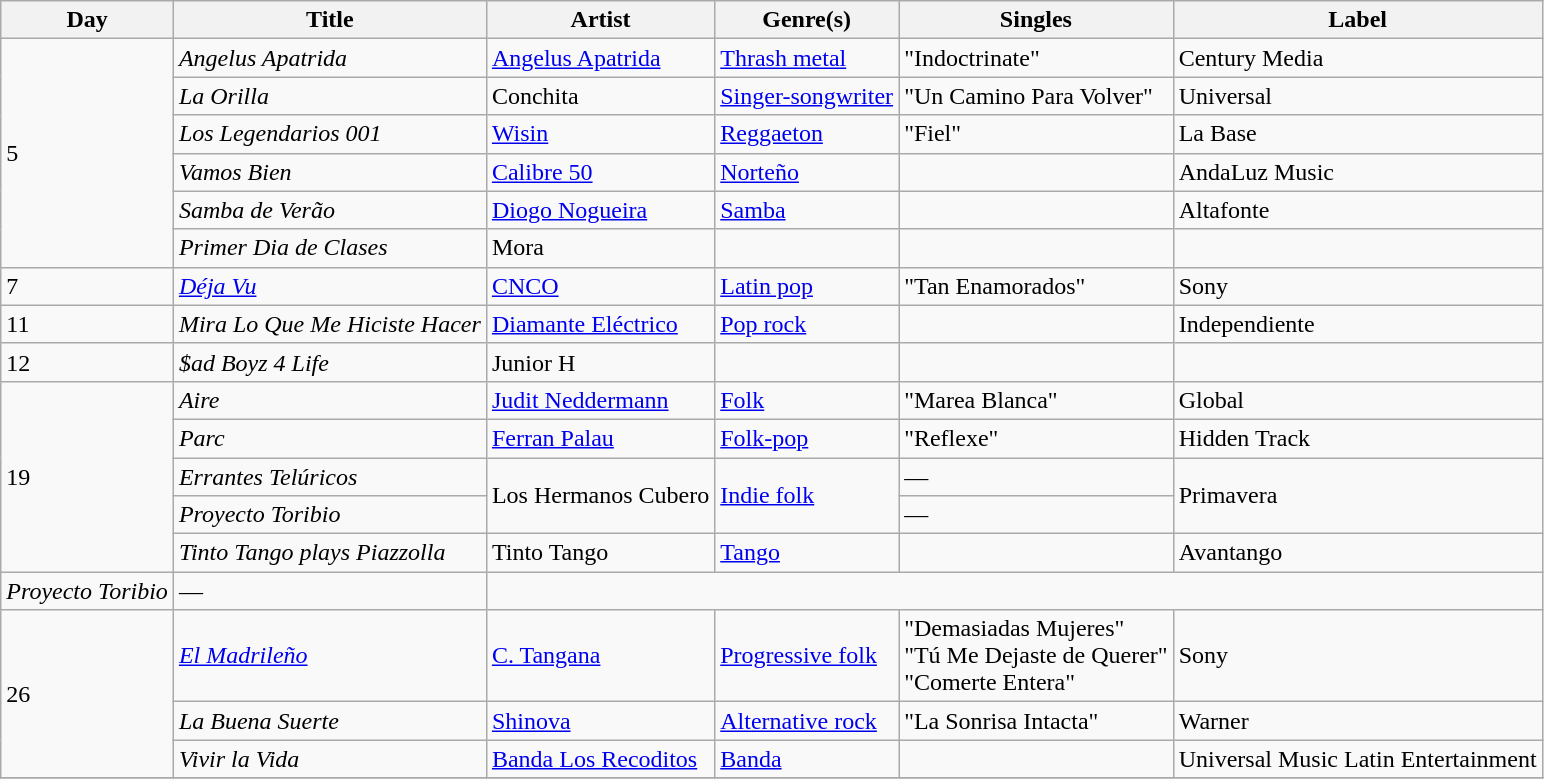<table class="wikitable sortable" style="text-align: left;">
<tr>
<th>Day</th>
<th>Title</th>
<th>Artist</th>
<th>Genre(s)</th>
<th>Singles</th>
<th>Label</th>
</tr>
<tr>
<td rowspan="6">5</td>
<td><em>Angelus Apatrida</em></td>
<td><a href='#'>Angelus Apatrida</a></td>
<td><a href='#'>Thrash metal</a></td>
<td>"Indoctrinate"</td>
<td>Century Media</td>
</tr>
<tr>
<td><em>La Orilla</em></td>
<td>Conchita</td>
<td><a href='#'>Singer-songwriter</a></td>
<td>"Un Camino Para Volver"</td>
<td>Universal</td>
</tr>
<tr>
<td><em>Los Legendarios 001</em></td>
<td><a href='#'>Wisin</a></td>
<td><a href='#'>Reggaeton</a></td>
<td>"Fiel"</td>
<td>La Base</td>
</tr>
<tr>
<td><em>Vamos Bien</em></td>
<td><a href='#'>Calibre 50</a></td>
<td><a href='#'>Norteño</a></td>
<td></td>
<td>AndaLuz Music</td>
</tr>
<tr>
<td><em>Samba de Verão</em></td>
<td><a href='#'>Diogo Nogueira</a></td>
<td><a href='#'>Samba</a></td>
<td></td>
<td>Altafonte</td>
</tr>
<tr>
<td><em>Primer Dia de Clases</em></td>
<td>Mora</td>
<td></td>
<td></td>
<td></td>
</tr>
<tr>
<td>7</td>
<td><em><a href='#'>Déja Vu</a></em></td>
<td><a href='#'>CNCO</a></td>
<td><a href='#'>Latin pop</a></td>
<td>"Tan Enamorados"</td>
<td>Sony</td>
</tr>
<tr>
<td>11</td>
<td><em>Mira Lo Que Me Hiciste Hacer</em></td>
<td><a href='#'>Diamante Eléctrico</a></td>
<td><a href='#'>Pop rock</a></td>
<td></td>
<td>Independiente</td>
</tr>
<tr>
<td>12</td>
<td><em>$ad Boyz 4 Life</em></td>
<td>Junior H</td>
<td></td>
<td></td>
<td></td>
</tr>
<tr>
<td rowspan="5">19</td>
<td><em>Aire</em></td>
<td><a href='#'>Judit Neddermann</a></td>
<td><a href='#'>Folk</a></td>
<td>"Marea Blanca"</td>
<td>Global</td>
</tr>
<tr>
<td><em>Parc</em></td>
<td><a href='#'>Ferran Palau</a></td>
<td><a href='#'>Folk-pop</a></td>
<td>"Reflexe"</td>
<td>Hidden Track</td>
</tr>
<tr>
<td><em>Errantes Telúricos</em></td>
<td rowspan="2">Los Hermanos Cubero</td>
<td rowspan="2"><a href='#'>Indie folk</a></td>
<td>—</td>
<td rowspan="2">Primavera</td>
</tr>
<tr>
<td><em>Proyecto Toribio</em></td>
<td>—</td>
</tr>
<tr>
<td><em> Tinto Tango plays Piazzolla</em></td>
<td>Tinto Tango</td>
<td><a href='#'>Tango</a></td>
<td></td>
<td>Avantango</td>
</tr>
<tr>
<td><em>Proyecto Toribio</em></td>
<td>—</td>
</tr>
<tr>
<td rowspan="3">26</td>
<td><em><a href='#'>El Madrileño</a></em></td>
<td><a href='#'>C. Tangana</a></td>
<td><a href='#'>Progressive folk</a></td>
<td>"Demasiadas Mujeres"<br>"Tú Me Dejaste de Querer"<br>"Comerte Entera"</td>
<td>Sony</td>
</tr>
<tr>
<td><em>La Buena Suerte</em></td>
<td><a href='#'>Shinova</a></td>
<td><a href='#'>Alternative rock</a></td>
<td>"La Sonrisa Intacta"</td>
<td>Warner</td>
</tr>
<tr>
<td><em>Vivir la Vida</em></td>
<td><a href='#'>Banda Los Recoditos</a></td>
<td><a href='#'>Banda</a></td>
<td></td>
<td>Universal Music Latin Entertainment</td>
</tr>
<tr>
</tr>
</table>
